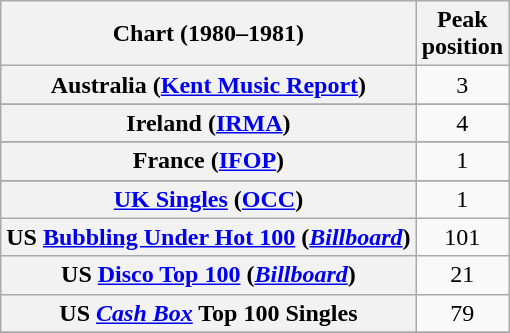<table class="wikitable sortable plainrowheaders" style="text-align:center;">
<tr>
<th scope="col">Chart (1980–1981)</th>
<th scope="col">Peak<br>position</th>
</tr>
<tr>
<th scope="row">Australia (<a href='#'>Kent Music Report</a>)</th>
<td>3</td>
</tr>
<tr>
</tr>
<tr>
</tr>
<tr>
</tr>
<tr>
<th scope="row">Ireland (<a href='#'>IRMA</a>)</th>
<td>4</td>
</tr>
<tr>
</tr>
<tr>
</tr>
<tr>
<th scope="row">France (<a href='#'>IFOP</a>)</th>
<td>1</td>
</tr>
<tr>
</tr>
<tr>
</tr>
<tr>
</tr>
<tr>
</tr>
<tr>
</tr>
<tr>
<th scope="row"><a href='#'>UK Singles</a> (<a href='#'>OCC</a>)</th>
<td>1</td>
</tr>
<tr>
<th scope="row">US <a href='#'>Bubbling Under Hot 100</a> (<em><a href='#'>Billboard</a></em>)</th>
<td>101</td>
</tr>
<tr>
<th scope="row">US <a href='#'>Disco Top 100</a> (<em><a href='#'>Billboard</a></em>)</th>
<td>21</td>
</tr>
<tr>
<th scope="row">US <em><a href='#'>Cash Box</a></em> Top 100 Singles</th>
<td>79</td>
</tr>
<tr>
</tr>
</table>
